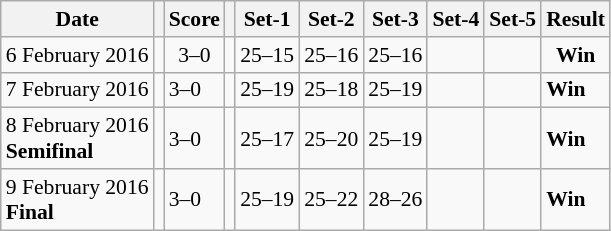<table class="wikitable" border="1" style="font-size:90%;" style="text-align:center;">
<tr>
<th>Date</th>
<th></th>
<th>Score</th>
<th></th>
<th>Set-1</th>
<th>Set-2</th>
<th>Set-3</th>
<th>Set-4</th>
<th>Set-5</th>
<th>Result</th>
</tr>
<tr align=center>
<td>6 February 2016</td>
<td></td>
<td>3–0</td>
<td></td>
<td>25–15</td>
<td>25–16</td>
<td>25–16</td>
<td></td>
<td></td>
<td><strong>Win</strong></td>
</tr>
<tr>
<td>7 February 2016</td>
<td></td>
<td>3–0</td>
<td></td>
<td>25–19</td>
<td>25–18</td>
<td>25–19</td>
<td></td>
<td></td>
<td><strong>Win</strong></td>
</tr>
<tr>
<td>8 February 2016<br><strong>Semifinal</strong></td>
<td></td>
<td>3–0</td>
<td></td>
<td>25–17</td>
<td>25–20</td>
<td>25–19</td>
<td></td>
<td></td>
<td><strong>Win</strong></td>
</tr>
<tr>
<td>9 February 2016<br><strong>Final</strong></td>
<td></td>
<td>3–0</td>
<td></td>
<td>25–19</td>
<td>25–22</td>
<td>28–26</td>
<td></td>
<td></td>
<td><strong>Win</strong><br></td>
</tr>
</table>
